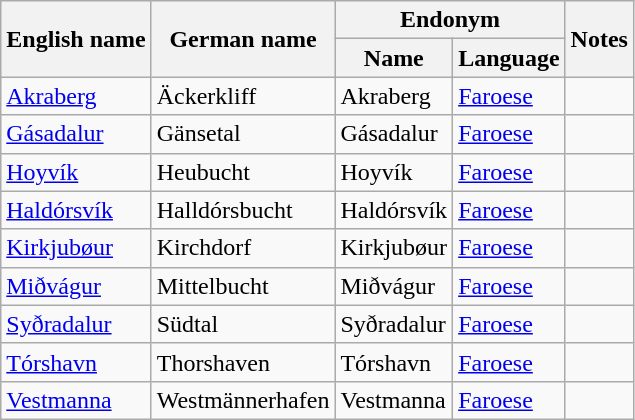<table class="wikitable sortable mw-collapsible">
<tr>
<th rowspan="2">English name</th>
<th rowspan="2">German name</th>
<th colspan="2">Endonym</th>
<th rowspan="2">Notes</th>
</tr>
<tr>
<th>Name</th>
<th>Language</th>
</tr>
<tr>
<td><a href='#'>Akraberg</a></td>
<td>Äckerkliff</td>
<td>Akraberg</td>
<td><a href='#'>Faroese</a></td>
<td></td>
</tr>
<tr>
<td><a href='#'>Gásadalur</a></td>
<td>Gänsetal</td>
<td>Gásadalur</td>
<td><a href='#'>Faroese</a></td>
<td></td>
</tr>
<tr>
<td><a href='#'>Hoyvík</a></td>
<td>Heubucht</td>
<td>Hoyvík</td>
<td><a href='#'>Faroese</a></td>
<td></td>
</tr>
<tr>
<td><a href='#'>Haldórsvík</a></td>
<td>Halldórsbucht</td>
<td>Haldórsvík</td>
<td><a href='#'>Faroese</a></td>
<td></td>
</tr>
<tr>
<td><a href='#'>Kirkjubøur</a></td>
<td>Kirchdorf</td>
<td>Kirkjubøur</td>
<td><a href='#'>Faroese</a></td>
<td></td>
</tr>
<tr>
<td><a href='#'>Miðvágur</a></td>
<td>Mittelbucht</td>
<td>Miðvágur</td>
<td><a href='#'>Faroese</a></td>
<td></td>
</tr>
<tr>
<td><a href='#'>Syðradalur</a></td>
<td>Südtal</td>
<td>Syðradalur</td>
<td><a href='#'>Faroese</a></td>
<td></td>
</tr>
<tr>
<td><a href='#'>Tórshavn</a></td>
<td>Thorshaven</td>
<td>Tórshavn</td>
<td><a href='#'>Faroese</a></td>
<td></td>
</tr>
<tr>
<td><a href='#'>Vestmanna</a></td>
<td>Westmännerhafen</td>
<td>Vestmanna</td>
<td><a href='#'>Faroese</a></td>
<td></td>
</tr>
</table>
